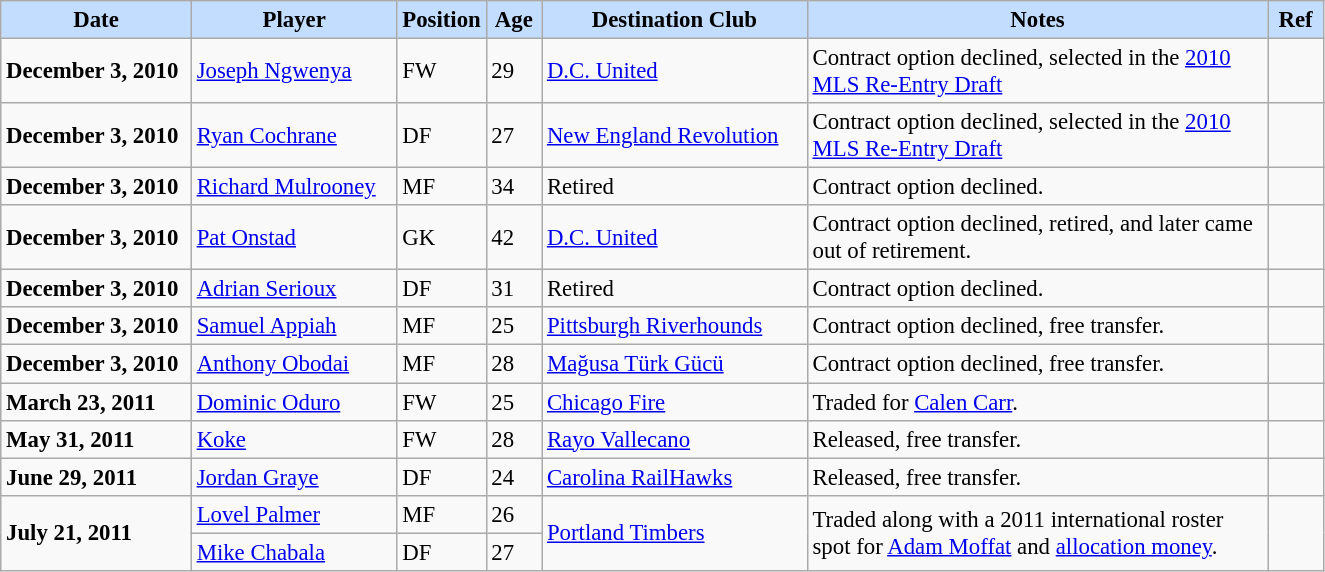<table class="wikitable" style="text-align:left; font-size:95%;">
<tr>
<th style="background:#c2ddff; width:120px;">Date</th>
<th style="background:#c2ddff; width:130px;">Player</th>
<th style="background:#c2ddff; width:50px;">Position</th>
<th style="background:#c2ddff; width:30px;">Age</th>
<th style="background:#c2ddff; width:170px;">Destination Club</th>
<th style="background:#c2ddff; width:300px;">Notes</th>
<th style="background:#c2ddff; width:30px;">Ref</th>
</tr>
<tr>
<td><strong>December 3, 2010</strong></td>
<td> <a href='#'>Joseph Ngwenya</a></td>
<td>FW</td>
<td>29</td>
<td> <a href='#'>D.C. United</a></td>
<td>Contract option declined, selected in the <a href='#'>2010 MLS Re-Entry Draft</a></td>
<td></td>
</tr>
<tr>
<td><strong>December 3, 2010</strong></td>
<td> <a href='#'>Ryan Cochrane</a></td>
<td>DF</td>
<td>27</td>
<td> <a href='#'>New England Revolution</a></td>
<td>Contract option declined, selected in the <a href='#'>2010 MLS Re-Entry Draft</a></td>
<td></td>
</tr>
<tr>
<td><strong>December 3, 2010</strong></td>
<td> <a href='#'>Richard Mulrooney</a></td>
<td>MF</td>
<td>34</td>
<td>Retired</td>
<td>Contract option declined.</td>
<td></td>
</tr>
<tr>
<td><strong>December 3, 2010</strong></td>
<td> <a href='#'>Pat Onstad</a></td>
<td>GK</td>
<td>42</td>
<td> <a href='#'>D.C. United</a></td>
<td>Contract option declined, retired, and later came out of retirement.</td>
<td></td>
</tr>
<tr>
<td><strong>December 3, 2010</strong></td>
<td> <a href='#'>Adrian Serioux</a></td>
<td>DF</td>
<td>31</td>
<td>Retired</td>
<td>Contract option declined.</td>
<td></td>
</tr>
<tr>
<td><strong>December 3, 2010</strong></td>
<td> <a href='#'>Samuel Appiah</a></td>
<td>MF</td>
<td>25</td>
<td> <a href='#'>Pittsburgh Riverhounds</a></td>
<td>Contract option declined, free transfer.</td>
<td></td>
</tr>
<tr>
<td><strong>December 3, 2010</strong></td>
<td> <a href='#'>Anthony Obodai</a></td>
<td>MF</td>
<td>28</td>
<td> <a href='#'>Mağusa Türk Gücü</a></td>
<td>Contract option declined, free transfer.</td>
<td></td>
</tr>
<tr>
<td><strong>March 23, 2011</strong></td>
<td> <a href='#'>Dominic Oduro</a></td>
<td>FW</td>
<td>25</td>
<td> <a href='#'>Chicago Fire</a></td>
<td>Traded for <a href='#'>Calen Carr</a>.</td>
<td></td>
</tr>
<tr>
<td><strong>May 31, 2011</strong></td>
<td> <a href='#'>Koke</a></td>
<td>FW</td>
<td>28</td>
<td> <a href='#'>Rayo Vallecano</a></td>
<td>Released, free transfer.</td>
<td></td>
</tr>
<tr>
<td><strong>June 29, 2011</strong></td>
<td> <a href='#'>Jordan Graye</a></td>
<td>DF</td>
<td>24</td>
<td> <a href='#'>Carolina RailHawks</a></td>
<td>Released, free transfer.</td>
<td></td>
</tr>
<tr>
<td rowspan="2"><strong>July 21, 2011</strong></td>
<td> <a href='#'>Lovel Palmer</a></td>
<td>MF</td>
<td>26</td>
<td rowspan="2"> <a href='#'>Portland Timbers</a></td>
<td rowspan="2">Traded along with a 2011 international roster spot for <a href='#'>Adam Moffat</a> and <a href='#'>allocation money</a>.</td>
<td rowspan="2"></td>
</tr>
<tr>
<td> <a href='#'>Mike Chabala</a></td>
<td>DF</td>
<td>27</td>
</tr>
</table>
